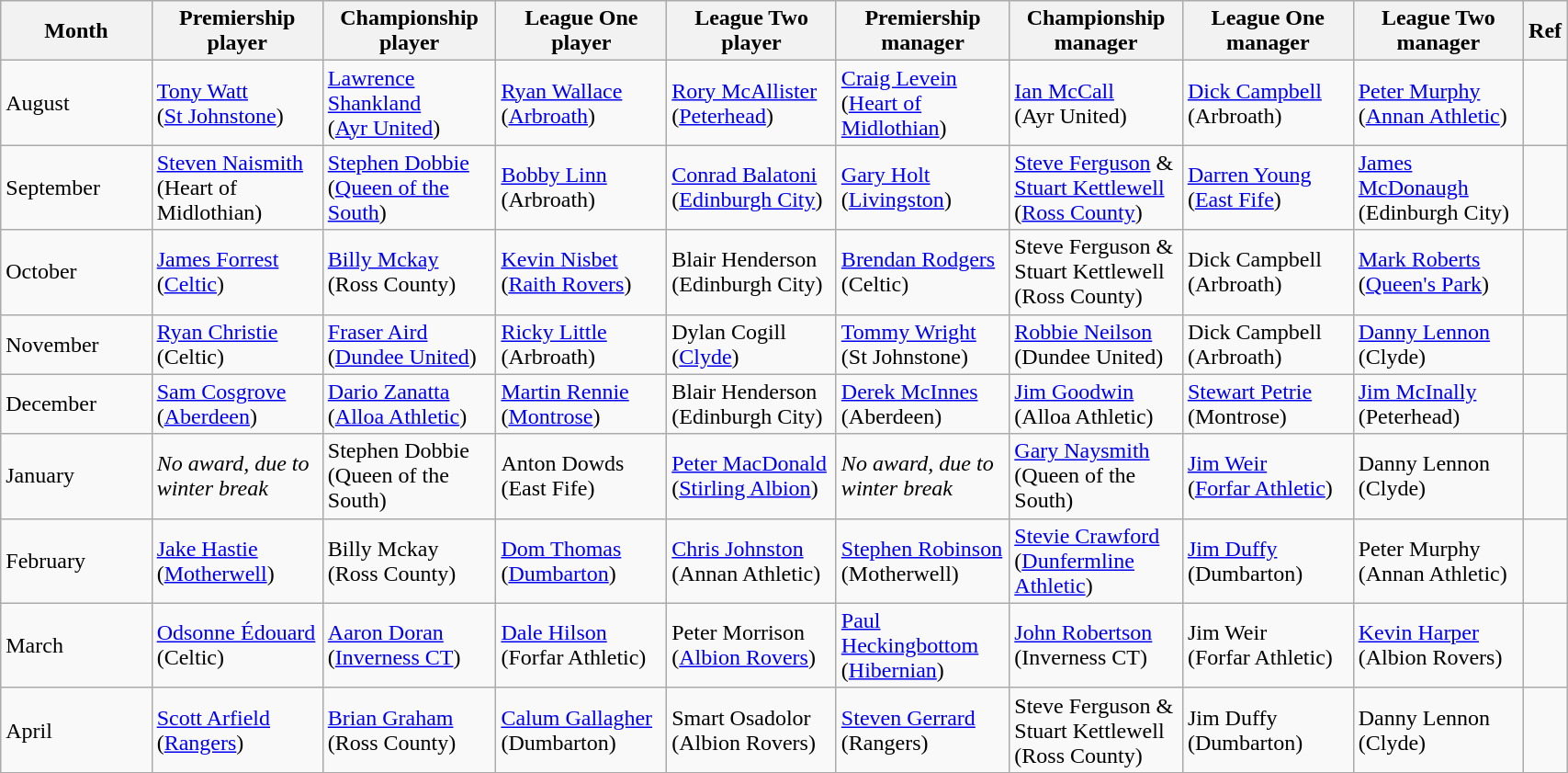<table class="wikitable" style="width: 90%">
<tr>
<th style="width: 10%">Month</th>
<th style="width: 11.25%">Premiership<br>player</th>
<th style="width: 11.25%">Championship<br>player</th>
<th style="width: 11.25%">League One<br>player</th>
<th style="width: 11.25%">League Two<br>player</th>
<th style="width: 11.25%">Premiership<br>manager</th>
<th style="width: 11.25%">Championship<br>manager</th>
<th style="width: 11.25%">League One<br>manager</th>
<th style="width: 11.25%">League Two<br>manager</th>
<th style="width: 11.25%">Ref</th>
</tr>
<tr>
<td>August</td>
<td><a href='#'>Tony Watt</a><br>(<a href='#'>St Johnstone</a>)</td>
<td><a href='#'>Lawrence Shankland</a><br>(<a href='#'>Ayr United</a>)</td>
<td><a href='#'>Ryan Wallace</a><br>(<a href='#'>Arbroath</a>)</td>
<td><a href='#'>Rory McAllister</a><br>(<a href='#'>Peterhead</a>)</td>
<td><a href='#'>Craig Levein</a><br>(<a href='#'>Heart of Midlothian</a>)</td>
<td><a href='#'>Ian McCall</a><br>(Ayr United)</td>
<td><a href='#'>Dick Campbell</a><br> (Arbroath)</td>
<td><a href='#'>Peter Murphy</a><br>(<a href='#'>Annan Athletic</a>)</td>
<td></td>
</tr>
<tr>
<td>September</td>
<td><a href='#'>Steven Naismith</a><br>(Heart of Midlothian)</td>
<td><a href='#'>Stephen Dobbie</a><br>(<a href='#'>Queen of the South</a>)</td>
<td><a href='#'>Bobby Linn</a><br>(Arbroath)</td>
<td><a href='#'>Conrad Balatoni</a><br>(<a href='#'>Edinburgh City</a>)</td>
<td><a href='#'>Gary Holt</a><br>(<a href='#'>Livingston</a>)</td>
<td><a href='#'>Steve Ferguson</a> & <a href='#'>Stuart Kettlewell</a><br>(<a href='#'>Ross County</a>)</td>
<td><a href='#'>Darren Young</a><br>(<a href='#'>East Fife</a>)</td>
<td><a href='#'>James McDonaugh</a><br>(Edinburgh City)</td>
<td></td>
</tr>
<tr>
<td>October</td>
<td><a href='#'>James Forrest</a><br>(<a href='#'>Celtic</a>)</td>
<td><a href='#'>Billy Mckay</a><br> (Ross County)</td>
<td><a href='#'>Kevin Nisbet</a><br>(<a href='#'>Raith Rovers</a>)</td>
<td>Blair Henderson<br>(Edinburgh City)</td>
<td><a href='#'>Brendan Rodgers</a><br>(Celtic)</td>
<td>Steve Ferguson & Stuart Kettlewell<br>(Ross County)</td>
<td>Dick Campbell<br>(Arbroath)</td>
<td><a href='#'>Mark Roberts</a><br>(<a href='#'>Queen's Park</a>)</td>
<td></td>
</tr>
<tr>
<td>November</td>
<td><a href='#'>Ryan Christie</a><br>(Celtic)</td>
<td><a href='#'>Fraser Aird</a><br>(<a href='#'>Dundee United</a>)</td>
<td><a href='#'>Ricky Little</a><br>(Arbroath)</td>
<td>Dylan Cogill<br>(<a href='#'>Clyde</a>)</td>
<td><a href='#'>Tommy Wright</a><br>(St Johnstone)</td>
<td><a href='#'>Robbie Neilson</a><br>(Dundee United)</td>
<td>Dick Campbell<br>(Arbroath)</td>
<td><a href='#'>Danny Lennon</a><br>(Clyde)</td>
<td></td>
</tr>
<tr>
<td>December</td>
<td><a href='#'>Sam Cosgrove</a><br>(<a href='#'>Aberdeen</a>)</td>
<td><a href='#'>Dario Zanatta</a><br>(<a href='#'>Alloa Athletic</a>)</td>
<td><a href='#'>Martin Rennie</a><br>(<a href='#'>Montrose</a>)</td>
<td>Blair Henderson<br>(Edinburgh City)</td>
<td><a href='#'>Derek McInnes</a><br>(Aberdeen)</td>
<td><a href='#'>Jim Goodwin</a><br>(Alloa Athletic)</td>
<td><a href='#'>Stewart Petrie</a><br>(Montrose)</td>
<td><a href='#'>Jim McInally</a><br>(Peterhead)</td>
<td></td>
</tr>
<tr>
<td>January</td>
<td><em>No award, due to winter break</em></td>
<td>Stephen Dobbie<br>(Queen of the South)</td>
<td>Anton Dowds<br>(East Fife)</td>
<td><a href='#'>Peter MacDonald</a><br>(<a href='#'>Stirling Albion</a>)</td>
<td><em>No award, due to winter break</em></td>
<td><a href='#'>Gary Naysmith</a><br>(Queen of the South)</td>
<td><a href='#'>Jim Weir</a><br>(<a href='#'>Forfar Athletic</a>)</td>
<td>Danny Lennon<br>(Clyde)</td>
<td></td>
</tr>
<tr>
<td>February</td>
<td><a href='#'>Jake Hastie</a><br>(<a href='#'>Motherwell</a>)</td>
<td>Billy Mckay<br> (Ross County)</td>
<td><a href='#'>Dom Thomas</a><br>(<a href='#'>Dumbarton</a>)</td>
<td><a href='#'>Chris Johnston</a><br>(Annan Athletic)</td>
<td><a href='#'>Stephen Robinson</a><br>(Motherwell)</td>
<td><a href='#'>Stevie Crawford</a><br>(<a href='#'>Dunfermline Athletic</a>)</td>
<td><a href='#'>Jim Duffy</a><br>(Dumbarton)</td>
<td>Peter Murphy<br>(Annan Athletic)</td>
<td></td>
</tr>
<tr>
<td>March</td>
<td><a href='#'>Odsonne Édouard</a><br> (Celtic)</td>
<td><a href='#'>Aaron Doran</a><br>(<a href='#'>Inverness CT</a>)</td>
<td><a href='#'>Dale Hilson</a><br> (Forfar Athletic)</td>
<td>Peter Morrison<br>(<a href='#'>Albion Rovers</a>)</td>
<td><a href='#'>Paul Heckingbottom</a><br>(<a href='#'>Hibernian</a>)</td>
<td><a href='#'>John Robertson</a><br>(Inverness CT)</td>
<td>Jim Weir<br>(Forfar Athletic)</td>
<td><a href='#'>Kevin Harper</a><br>(Albion Rovers)</td>
<td></td>
</tr>
<tr>
<td>April</td>
<td><a href='#'>Scott Arfield</a><br> (<a href='#'>Rangers</a>)</td>
<td><a href='#'>Brian Graham</a><br> (Ross County)</td>
<td><a href='#'>Calum Gallagher</a><br>(Dumbarton)</td>
<td>Smart Osadolor<br>(Albion Rovers)</td>
<td><a href='#'>Steven Gerrard</a><br>(Rangers)</td>
<td>Steve Ferguson & Stuart Kettlewell<br>(Ross County)</td>
<td>Jim Duffy<br>(Dumbarton)</td>
<td>Danny Lennon<br>(Clyde)</td>
<td></td>
</tr>
<tr>
</tr>
</table>
